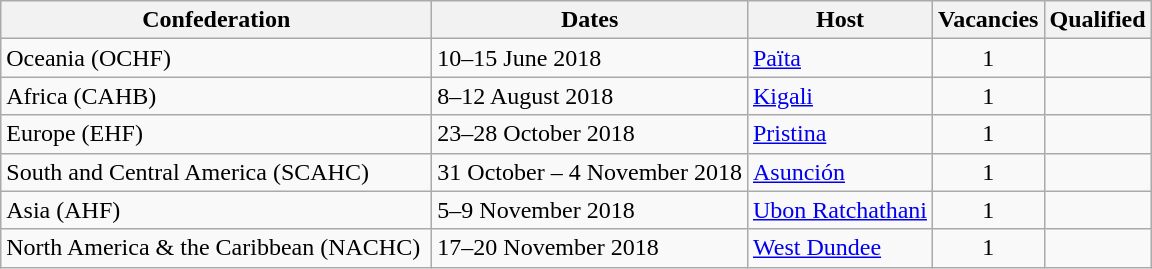<table class="wikitable">
<tr>
<th width=280>Confederation</th>
<th>Dates</th>
<th>Host</th>
<th>Vacancies</th>
<th>Qualified</th>
</tr>
<tr>
<td>Oceania (OCHF)</td>
<td>10–15 June 2018</td>
<td> <a href='#'>Païta</a></td>
<td align=center>1</td>
<td></td>
</tr>
<tr>
<td>Africa (CAHB)</td>
<td>8–12 August 2018</td>
<td> <a href='#'>Kigali</a></td>
<td align=center>1</td>
<td></td>
</tr>
<tr>
<td>Europe (EHF)</td>
<td>23–28 October 2018</td>
<td> <a href='#'>Pristina</a></td>
<td align=center>1</td>
<td></td>
</tr>
<tr>
<td>South and Central America (SCAHC)</td>
<td>31 October – 4 November 2018</td>
<td> <a href='#'>Asunción</a></td>
<td align=center>1</td>
<td></td>
</tr>
<tr>
<td>Asia (AHF)</td>
<td>5–9 November 2018</td>
<td> <a href='#'>Ubon Ratchathani</a></td>
<td align=center>1</td>
<td></td>
</tr>
<tr>
<td>North America & the Caribbean (NACHC)</td>
<td>17–20 November 2018</td>
<td> <a href='#'>West Dundee</a></td>
<td align=center>1</td>
<td></td>
</tr>
</table>
